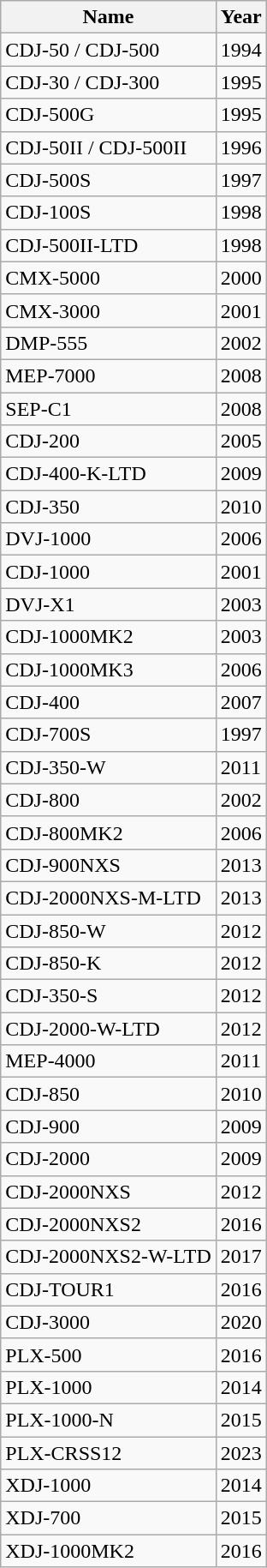<table class="wikitable sortable">
<tr>
<th>Name</th>
<th>Year</th>
</tr>
<tr>
<td>CDJ-50 / CDJ-500</td>
<td>1994</td>
</tr>
<tr>
<td>CDJ-30 / CDJ-300</td>
<td>1995</td>
</tr>
<tr>
<td>CDJ-500G</td>
<td>1995</td>
</tr>
<tr>
<td>CDJ-50II / CDJ-500II</td>
<td>1996</td>
</tr>
<tr>
<td>CDJ-500S</td>
<td>1997</td>
</tr>
<tr>
<td>CDJ-100S</td>
<td>1998</td>
</tr>
<tr>
<td>CDJ-500II-LTD</td>
<td>1998</td>
</tr>
<tr>
<td>CMX-5000</td>
<td>2000</td>
</tr>
<tr>
<td>CMX-3000</td>
<td>2001</td>
</tr>
<tr>
<td>DMP-555</td>
<td>2002</td>
</tr>
<tr>
<td>MEP-7000</td>
<td>2008</td>
</tr>
<tr>
<td>SEP-C1</td>
<td>2008</td>
</tr>
<tr>
<td>CDJ-200</td>
<td>2005</td>
</tr>
<tr>
<td>CDJ-400-K-LTD</td>
<td>2009</td>
</tr>
<tr>
<td>CDJ-350</td>
<td>2010</td>
</tr>
<tr>
<td>DVJ-1000</td>
<td>2006</td>
</tr>
<tr>
<td>CDJ-1000</td>
<td>2001</td>
</tr>
<tr>
<td>DVJ-X1</td>
<td>2003</td>
</tr>
<tr>
<td>CDJ-1000MK2</td>
<td>2003</td>
</tr>
<tr>
<td>CDJ-1000MK3</td>
<td>2006</td>
</tr>
<tr>
<td>CDJ-400</td>
<td>2007</td>
</tr>
<tr>
<td>CDJ-700S</td>
<td>1997</td>
</tr>
<tr>
<td>CDJ-350-W</td>
<td>2011</td>
</tr>
<tr>
<td>CDJ-800</td>
<td>2002</td>
</tr>
<tr>
<td>CDJ-800MK2</td>
<td>2006</td>
</tr>
<tr>
<td>CDJ-900NXS</td>
<td>2013</td>
</tr>
<tr>
<td>CDJ-2000NXS-M-LTD</td>
<td>2013</td>
</tr>
<tr>
<td>CDJ-850-W</td>
<td>2012</td>
</tr>
<tr>
<td>CDJ-850-K</td>
<td>2012</td>
</tr>
<tr>
<td>CDJ-350-S</td>
<td>2012</td>
</tr>
<tr>
<td>CDJ-2000-W-LTD</td>
<td>2012</td>
</tr>
<tr>
<td>MEP-4000</td>
<td>2011</td>
</tr>
<tr>
<td>CDJ-850</td>
<td>2010</td>
</tr>
<tr>
<td>CDJ-900</td>
<td>2009</td>
</tr>
<tr>
<td>CDJ-2000</td>
<td>2009</td>
</tr>
<tr>
<td>CDJ-2000NXS</td>
<td>2012</td>
</tr>
<tr>
<td>CDJ-2000NXS2</td>
<td>2016</td>
</tr>
<tr>
<td>CDJ-2000NXS2-W-LTD</td>
<td>2017</td>
</tr>
<tr>
<td>CDJ-TOUR1</td>
<td>2016</td>
</tr>
<tr>
<td>CDJ-3000</td>
<td>2020</td>
</tr>
<tr>
<td>PLX-500</td>
<td>2016</td>
</tr>
<tr>
<td>PLX-1000</td>
<td>2014</td>
</tr>
<tr>
<td>PLX-1000-N</td>
<td>2015</td>
</tr>
<tr>
<td>PLX-CRSS12</td>
<td>2023</td>
</tr>
<tr>
<td>XDJ-1000</td>
<td>2014</td>
</tr>
<tr>
<td>XDJ-700</td>
<td>2015</td>
</tr>
<tr>
<td>XDJ-1000MK2</td>
<td>2016</td>
</tr>
</table>
